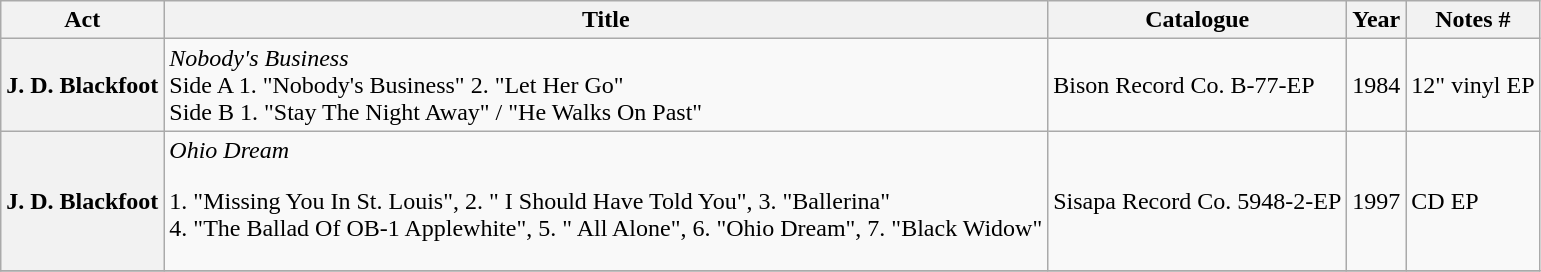<table class="wikitable plainrowheaders sortable">
<tr>
<th scope="col">Act</th>
<th scope="col">Title</th>
<th scope="col">Catalogue</th>
<th scope="col">Year</th>
<th scope="col" class="unsortable">Notes #</th>
</tr>
<tr>
<th scope="row">J. D. Blackfoot</th>
<td><em>Nobody's Business</em><br>Side A 1. "Nobody's Business" 2. "Let Her Go"<br>Side B 1. "Stay The Night Away" / "He Walks On Past"</td>
<td>Bison Record Co. B-77-EP</td>
<td>1984</td>
<td>12" vinyl EP</td>
</tr>
<tr>
<th scope="row">J. D. Blackfoot</th>
<td><em>Ohio Dream</em><p>1. "Missing You In St. Louis", 2. " I Should Have Told You", 3. "Ballerina"<br>4. "The Ballad Of OB-1 Applewhite", 5. " All Alone",  6. "Ohio Dream",  7. "Black Widow"</p></td>
<td>Sisapa Record Co. 5948-2-EP</td>
<td>1997</td>
<td>CD EP</td>
</tr>
<tr>
</tr>
</table>
